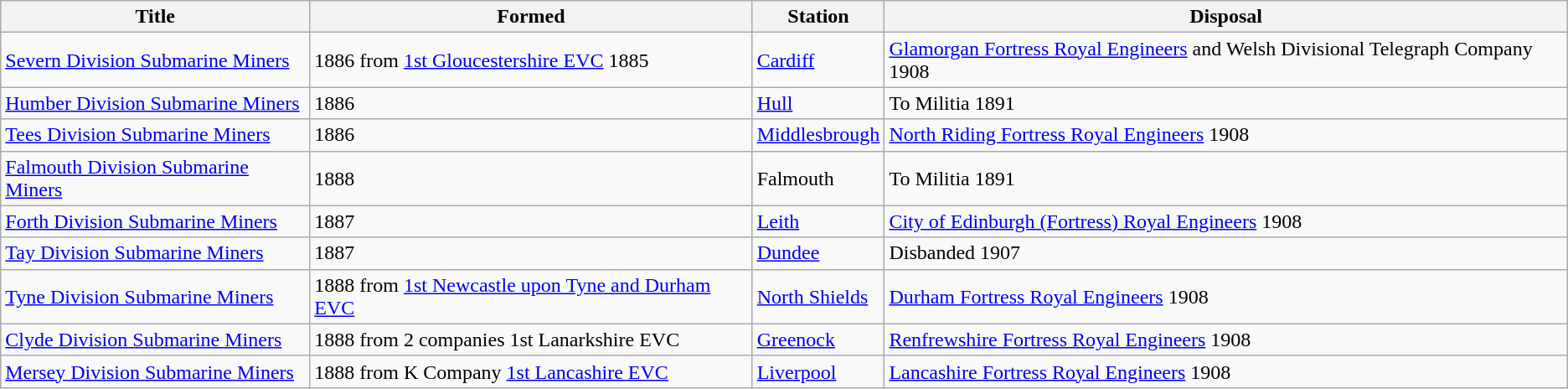<table class="wikitable">
<tr>
<th>Title</th>
<th>Formed</th>
<th>Station</th>
<th>Disposal</th>
</tr>
<tr>
<td><a href='#'>Severn Division Submarine Miners</a></td>
<td>1886 from <a href='#'>1st Gloucestershire EVC</a> 1885</td>
<td><a href='#'>Cardiff</a></td>
<td><a href='#'>Glamorgan Fortress Royal Engineers</a> and Welsh Divisional Telegraph Company 1908</td>
</tr>
<tr>
<td><a href='#'>Humber Division Submarine Miners</a></td>
<td>1886</td>
<td><a href='#'>Hull</a></td>
<td>To Militia 1891</td>
</tr>
<tr>
<td><a href='#'>Tees Division Submarine Miners</a></td>
<td>1886</td>
<td><a href='#'>Middlesbrough</a></td>
<td><a href='#'>North Riding Fortress Royal Engineers</a> 1908</td>
</tr>
<tr>
<td><a href='#'>Falmouth Division Submarine Miners</a></td>
<td>1888</td>
<td>Falmouth</td>
<td>To Militia 1891</td>
</tr>
<tr>
<td><a href='#'>Forth Division Submarine Miners</a></td>
<td>1887</td>
<td><a href='#'>Leith</a></td>
<td><a href='#'>City of Edinburgh (Fortress) Royal Engineers</a> 1908</td>
</tr>
<tr>
<td><a href='#'>Tay Division Submarine Miners</a></td>
<td>1887</td>
<td><a href='#'>Dundee</a></td>
<td>Disbanded 1907</td>
</tr>
<tr>
<td><a href='#'>Tyne Division Submarine Miners</a></td>
<td>1888 from <a href='#'>1st Newcastle upon Tyne and Durham EVC</a></td>
<td><a href='#'>North Shields</a></td>
<td><a href='#'>Durham Fortress Royal Engineers</a> 1908</td>
</tr>
<tr>
<td><a href='#'>Clyde Division Submarine Miners</a></td>
<td>1888 from 2 companies 1st Lanarkshire EVC</td>
<td><a href='#'>Greenock</a></td>
<td><a href='#'>Renfrewshire Fortress Royal Engineers</a> 1908</td>
</tr>
<tr>
<td><a href='#'>Mersey Division Submarine Miners</a></td>
<td>1888 from K Company <a href='#'>1st Lancashire EVC</a></td>
<td><a href='#'>Liverpool</a></td>
<td><a href='#'>Lancashire Fortress Royal Engineers</a> 1908</td>
</tr>
</table>
